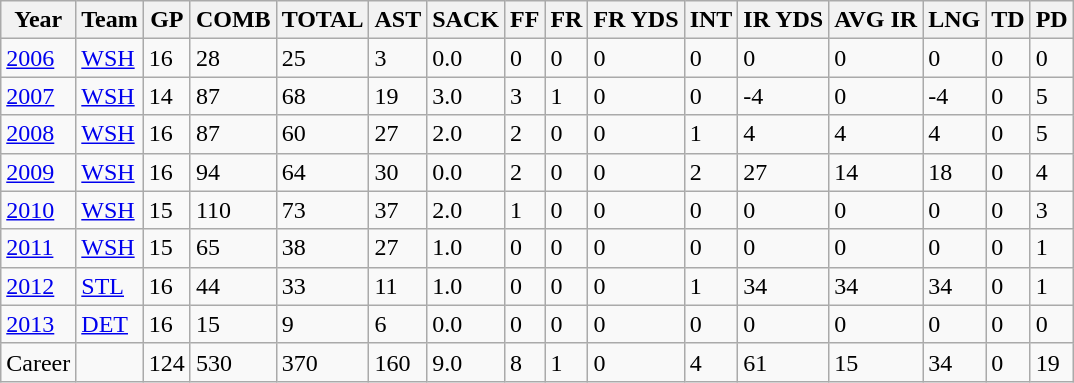<table class="wikitable">
<tr>
<th>Year</th>
<th>Team</th>
<th>GP</th>
<th>COMB</th>
<th>TOTAL</th>
<th>AST</th>
<th>SACK</th>
<th>FF</th>
<th>FR</th>
<th>FR YDS</th>
<th>INT</th>
<th>IR YDS</th>
<th>AVG IR</th>
<th>LNG</th>
<th>TD</th>
<th>PD</th>
</tr>
<tr>
<td><a href='#'>2006</a></td>
<td><a href='#'>WSH</a></td>
<td>16</td>
<td>28</td>
<td>25</td>
<td>3</td>
<td>0.0</td>
<td>0</td>
<td>0</td>
<td>0</td>
<td>0</td>
<td>0</td>
<td>0</td>
<td>0</td>
<td>0</td>
<td>0</td>
</tr>
<tr>
<td><a href='#'>2007</a></td>
<td><a href='#'>WSH</a></td>
<td>14</td>
<td>87</td>
<td>68</td>
<td>19</td>
<td>3.0</td>
<td>3</td>
<td>1</td>
<td>0</td>
<td>0</td>
<td>-4</td>
<td>0</td>
<td>-4</td>
<td>0</td>
<td>5</td>
</tr>
<tr>
<td><a href='#'>2008</a></td>
<td><a href='#'>WSH</a></td>
<td>16</td>
<td>87</td>
<td>60</td>
<td>27</td>
<td>2.0</td>
<td>2</td>
<td>0</td>
<td>0</td>
<td>1</td>
<td>4</td>
<td>4</td>
<td>4</td>
<td>0</td>
<td>5</td>
</tr>
<tr>
<td><a href='#'>2009</a></td>
<td><a href='#'>WSH</a></td>
<td>16</td>
<td>94</td>
<td>64</td>
<td>30</td>
<td>0.0</td>
<td>2</td>
<td>0</td>
<td>0</td>
<td>2</td>
<td>27</td>
<td>14</td>
<td>18</td>
<td>0</td>
<td>4</td>
</tr>
<tr>
<td><a href='#'>2010</a></td>
<td><a href='#'>WSH</a></td>
<td>15</td>
<td>110</td>
<td>73</td>
<td>37</td>
<td>2.0</td>
<td>1</td>
<td>0</td>
<td>0</td>
<td>0</td>
<td>0</td>
<td>0</td>
<td>0</td>
<td>0</td>
<td>3</td>
</tr>
<tr>
<td><a href='#'>2011</a></td>
<td><a href='#'>WSH</a></td>
<td>15</td>
<td>65</td>
<td>38</td>
<td>27</td>
<td>1.0</td>
<td>0</td>
<td>0</td>
<td>0</td>
<td>0</td>
<td>0</td>
<td>0</td>
<td>0</td>
<td>0</td>
<td>1</td>
</tr>
<tr>
<td><a href='#'>2012</a></td>
<td><a href='#'>STL</a></td>
<td>16</td>
<td>44</td>
<td>33</td>
<td>11</td>
<td>1.0</td>
<td>0</td>
<td>0</td>
<td>0</td>
<td>1</td>
<td>34</td>
<td>34</td>
<td>34</td>
<td>0</td>
<td>1</td>
</tr>
<tr>
<td><a href='#'>2013</a></td>
<td><a href='#'>DET</a></td>
<td>16</td>
<td>15</td>
<td>9</td>
<td>6</td>
<td>0.0</td>
<td>0</td>
<td>0</td>
<td>0</td>
<td>0</td>
<td>0</td>
<td>0</td>
<td>0</td>
<td>0</td>
<td>0</td>
</tr>
<tr>
<td>Career</td>
<td></td>
<td>124</td>
<td>530</td>
<td>370</td>
<td>160</td>
<td>9.0</td>
<td>8</td>
<td>1</td>
<td>0</td>
<td>4</td>
<td>61</td>
<td>15</td>
<td>34</td>
<td>0</td>
<td>19</td>
</tr>
</table>
